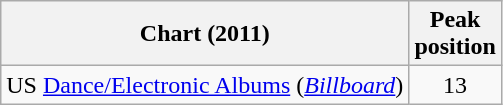<table class="wikitable">
<tr>
<th>Chart (2011)</th>
<th>Peak<br>position</th>
</tr>
<tr>
<td>US <a href='#'>Dance/Electronic Albums</a> (<em><a href='#'>Billboard</a></em>)</td>
<td align="center">13</td>
</tr>
</table>
